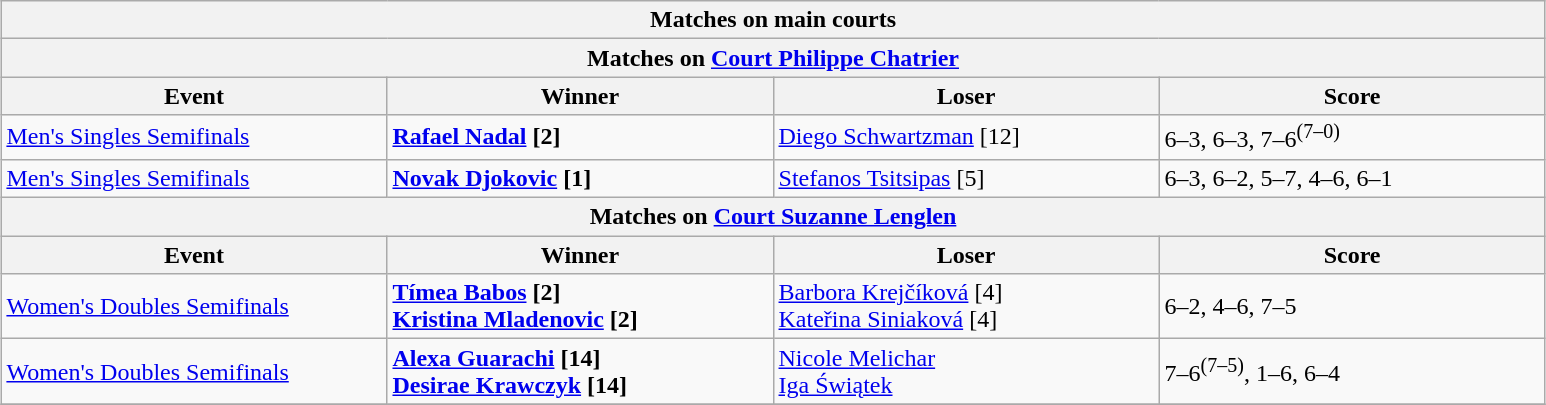<table class="wikitable" style="margin:auto;">
<tr>
<th colspan="4" style="white-space:nowrap;">Matches on main courts</th>
</tr>
<tr>
<th colspan="4"><strong>Matches on <a href='#'>Court Philippe Chatrier</a></strong></th>
</tr>
<tr>
<th width=250>Event</th>
<th width=250>Winner</th>
<th width=250>Loser</th>
<th width=250>Score</th>
</tr>
<tr>
<td><a href='#'>Men's Singles Semifinals</a></td>
<td><strong> <a href='#'>Rafael Nadal</a> [2]</strong></td>
<td> <a href='#'>Diego Schwartzman</a> [12]</td>
<td>6–3, 6–3, 7–6<sup>(7–0)</sup></td>
</tr>
<tr>
<td><a href='#'>Men's Singles Semifinals</a></td>
<td><strong> <a href='#'>Novak Djokovic</a> [1]</strong></td>
<td> <a href='#'>Stefanos Tsitsipas</a> [5]</td>
<td>6–3, 6–2, 5–7, 4–6, 6–1</td>
</tr>
<tr>
<th colspan="4"><strong>Matches on <a href='#'>Court Suzanne Lenglen</a></strong></th>
</tr>
<tr>
<th width=250>Event</th>
<th width=250>Winner</th>
<th width=250>Loser</th>
<th width=250>Score</th>
</tr>
<tr>
<td><a href='#'>Women's Doubles Semifinals</a></td>
<td><strong> <a href='#'>Tímea Babos</a> [2]<br>  <a href='#'>Kristina Mladenovic</a> [2]</strong></td>
<td> <a href='#'>Barbora Krejčíková</a> [4]<br>  <a href='#'>Kateřina Siniaková</a> [4]</td>
<td>6–2, 4–6, 7–5</td>
</tr>
<tr>
<td><a href='#'>Women's Doubles Semifinals</a></td>
<td><strong> <a href='#'>Alexa Guarachi</a> [14]<br>  <a href='#'>Desirae Krawczyk</a> [14]</strong></td>
<td> <a href='#'>Nicole Melichar</a><br>  <a href='#'>Iga Świątek</a></td>
<td>7–6<sup>(7–5)</sup>, 1–6, 6–4</td>
</tr>
<tr>
</tr>
</table>
